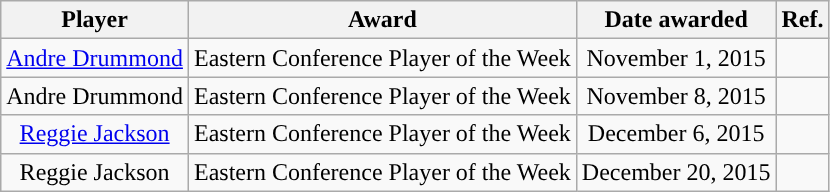<table class="wikitable sortable sortable" style="text-align: center">
<tr>
<th>Player</th>
<th>Award</th>
<th>Date awarded</th>
<th>Ref.</th>
</tr>
<tr>
<td><a href='#'>Andre Drummond</a></td>
<td>Eastern Conference Player of the Week</td>
<td>November 1, 2015</td>
<td></td>
</tr>
<tr>
<td>Andre Drummond</td>
<td>Eastern Conference Player of the Week</td>
<td>November 8, 2015</td>
<td></td>
</tr>
<tr>
<td><a href='#'>Reggie Jackson</a></td>
<td>Eastern Conference Player of the Week</td>
<td>December 6, 2015</td>
<td></td>
</tr>
<tr>
<td>Reggie Jackson</td>
<td>Eastern Conference Player of the Week</td>
<td>December 20, 2015</td>
<td></td>
</tr>
</table>
